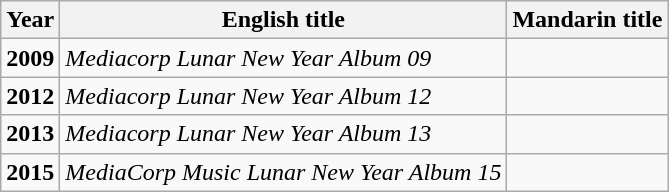<table class="wikitable sortable">
<tr>
<th>Year</th>
<th>English title</th>
<th>Mandarin title</th>
</tr>
<tr>
<td><strong>2009</strong></td>
<td><em>Mediacorp Lunar New Year Album 09</em></td>
<td></td>
</tr>
<tr>
<td><strong>2012</strong></td>
<td><em>Mediacorp Lunar New Year Album 12</em></td>
<td></td>
</tr>
<tr>
<td><strong>2013</strong></td>
<td><em>Mediacorp Lunar New Year Album 13</em></td>
<td></td>
</tr>
<tr>
<td><strong>2015</strong></td>
<td><em>MediaCorp Music Lunar New Year Album 15</em></td>
<td></td>
</tr>
</table>
